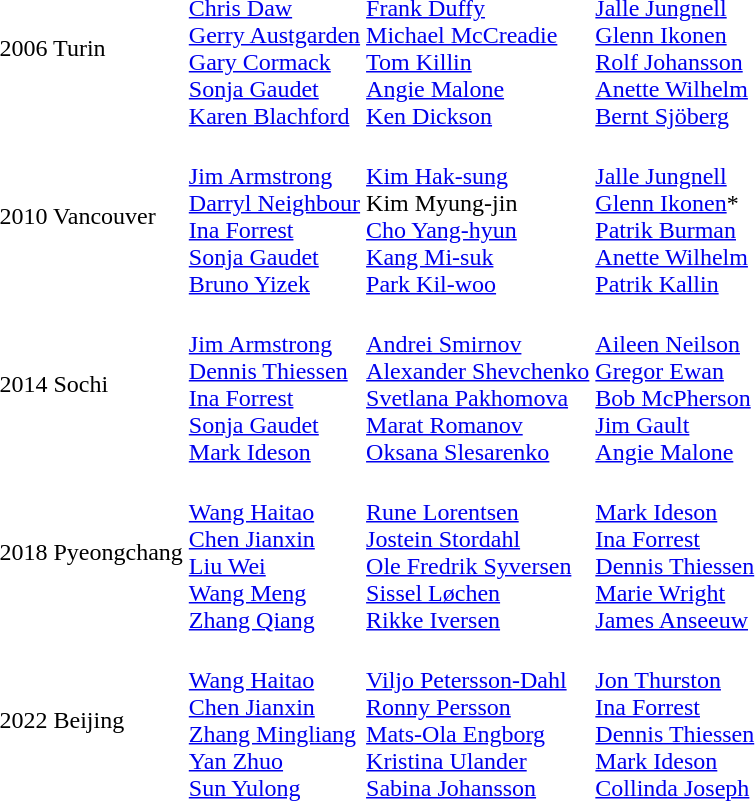<table>
<tr>
<td>2006 Turin<br></td>
<td><br><a href='#'>Chris Daw</a><br><a href='#'>Gerry Austgarden</a><br><a href='#'>Gary Cormack</a><br><a href='#'>Sonja Gaudet</a><br><a href='#'>Karen Blachford</a></td>
<td><br><a href='#'>Frank Duffy</a><br><a href='#'>Michael McCreadie</a><br><a href='#'>Tom Killin</a><br><a href='#'>Angie Malone</a><br><a href='#'>Ken Dickson</a></td>
<td><br><a href='#'>Jalle Jungnell</a><br><a href='#'>Glenn Ikonen</a><br><a href='#'>Rolf Johansson</a><br><a href='#'>Anette Wilhelm</a><br><a href='#'>Bernt Sjöberg</a></td>
</tr>
<tr>
<td>2010 Vancouver<br></td>
<td><br><a href='#'>Jim Armstrong</a><br><a href='#'>Darryl Neighbour</a><br><a href='#'>Ina Forrest</a><br><a href='#'>Sonja Gaudet</a><br><a href='#'>Bruno Yizek</a></td>
<td><br><a href='#'>Kim Hak-sung</a><br>Kim Myung-jin<br><a href='#'>Cho Yang-hyun</a><br><a href='#'>Kang Mi-suk</a><br><a href='#'>Park Kil-woo</a></td>
<td><br><a href='#'>Jalle Jungnell</a><br><a href='#'>Glenn Ikonen</a>*<br><a href='#'>Patrik Burman</a><br><a href='#'>Anette Wilhelm</a><br><a href='#'>Patrik Kallin</a></td>
</tr>
<tr>
<td>2014 Sochi<br></td>
<td><br><a href='#'>Jim Armstrong</a><br><a href='#'>Dennis Thiessen</a><br><a href='#'>Ina Forrest</a><br><a href='#'>Sonja Gaudet</a><br><a href='#'>Mark Ideson</a></td>
<td><br><a href='#'>Andrei Smirnov</a><br><a href='#'>Alexander Shevchenko</a><br><a href='#'>Svetlana Pakhomova</a><br><a href='#'>Marat Romanov</a><br><a href='#'>Oksana Slesarenko</a></td>
<td><br><a href='#'>Aileen Neilson</a><br><a href='#'>Gregor Ewan</a><br><a href='#'>Bob McPherson</a><br><a href='#'>Jim Gault</a><br><a href='#'>Angie Malone</a></td>
</tr>
<tr>
<td>2018 Pyeongchang<br></td>
<td><br><a href='#'>Wang Haitao</a><br><a href='#'>Chen Jianxin</a><br><a href='#'>Liu Wei</a><br><a href='#'>Wang Meng</a><br><a href='#'>Zhang Qiang</a></td>
<td><br><a href='#'>Rune Lorentsen</a><br><a href='#'>Jostein Stordahl</a><br><a href='#'>Ole Fredrik Syversen</a><br><a href='#'>Sissel Løchen</a><br><a href='#'>Rikke Iversen</a></td>
<td><br><a href='#'>Mark Ideson</a><br><a href='#'>Ina Forrest</a><br><a href='#'>Dennis Thiessen</a><br><a href='#'>Marie Wright</a><br><a href='#'>James Anseeuw</a></td>
</tr>
<tr>
<td>2022 Beijing<br></td>
<td><br><a href='#'>Wang Haitao</a><br><a href='#'>Chen Jianxin</a><br><a href='#'>Zhang Mingliang</a><br><a href='#'>Yan Zhuo</a><br><a href='#'>Sun Yulong</a></td>
<td><br><a href='#'>Viljo Petersson-Dahl</a><br><a href='#'>Ronny Persson</a><br><a href='#'>Mats-Ola Engborg</a><br><a href='#'>Kristina Ulander</a><br><a href='#'>Sabina Johansson</a></td>
<td><br><a href='#'>Jon Thurston</a><br><a href='#'>Ina Forrest</a><br><a href='#'>Dennis Thiessen</a><br><a href='#'>Mark Ideson</a><br><a href='#'>Collinda Joseph</a></td>
</tr>
</table>
